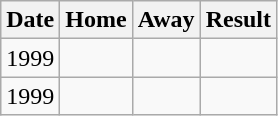<table class="wikitable">
<tr>
<th>Date</th>
<th>Home</th>
<th>Away</th>
<th>Result</th>
</tr>
<tr align="center">
<td>1999</td>
<td></td>
<td></td>
<td></td>
</tr>
<tr align="center">
<td>1999</td>
<td></td>
<td></td>
<td></td>
</tr>
</table>
